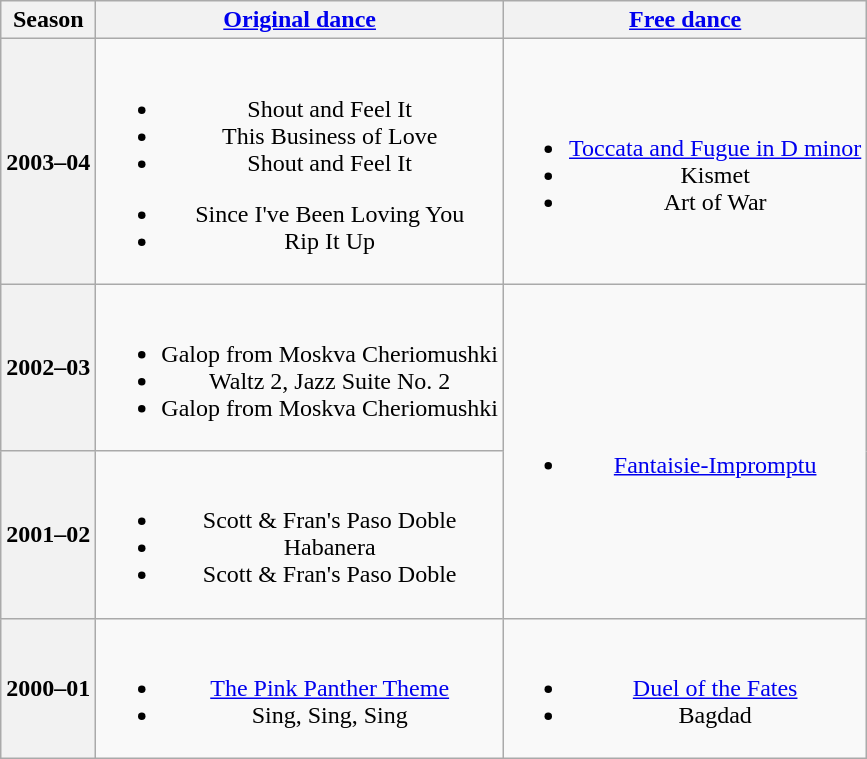<table class="wikitable" style="text-align:center">
<tr>
<th>Season</th>
<th><a href='#'>Original dance</a></th>
<th><a href='#'>Free dance</a></th>
</tr>
<tr>
<th>2003–04 <br> </th>
<td><br><ul><li>Shout and Feel It <br></li><li>This Business of Love <br></li><li>Shout and Feel It <br></li></ul><ul><li>Since I've Been Loving You <br></li><li>Rip It Up <br></li></ul></td>
<td><br><ul><li><a href='#'>Toccata and Fugue in D minor</a> <br></li><li>Kismet <br></li><li>Art of War <br></li></ul></td>
</tr>
<tr>
<th>2002–03 <br> </th>
<td><br><ul><li>Galop from Moskva Cheriomushki <br></li><li>Waltz 2, Jazz Suite No. 2 <br></li><li>Galop from Moskva Cheriomushki <br></li></ul></td>
<td rowspan=2><br><ul><li><a href='#'>Fantaisie-Impromptu</a> <br></li></ul></td>
</tr>
<tr>
<th>2001–02 <br> </th>
<td><br><ul><li>Scott & Fran's Paso Doble <br></li><li>Habanera <br></li><li>Scott & Fran's Paso Doble <br></li></ul></td>
</tr>
<tr>
<th>2000–01 <br> </th>
<td><br><ul><li><a href='#'>The Pink Panther Theme</a> <br></li><li>Sing, Sing, Sing</li></ul></td>
<td><br><ul><li><a href='#'>Duel of the Fates</a> <br></li><li>Bagdad <br></li></ul></td>
</tr>
</table>
